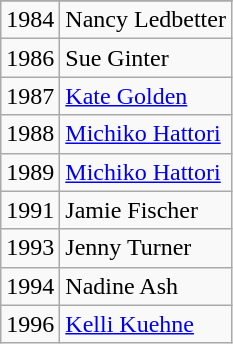<table class="wikitable">
<tr>
</tr>
<tr>
<td>1984</td>
<td>Nancy Ledbetter</td>
</tr>
<tr>
<td>1986</td>
<td>Sue Ginter</td>
</tr>
<tr>
<td>1987</td>
<td><a href='#'>Kate Golden</a></td>
</tr>
<tr>
<td>1988</td>
<td><a href='#'>Michiko Hattori</a></td>
</tr>
<tr>
<td>1989</td>
<td><a href='#'>Michiko Hattori</a></td>
</tr>
<tr>
<td>1991</td>
<td>Jamie Fischer</td>
</tr>
<tr>
<td>1993</td>
<td>Jenny Turner</td>
</tr>
<tr>
<td>1994</td>
<td>Nadine Ash</td>
</tr>
<tr>
<td>1996</td>
<td><a href='#'>Kelli Kuehne</a></td>
</tr>
</table>
